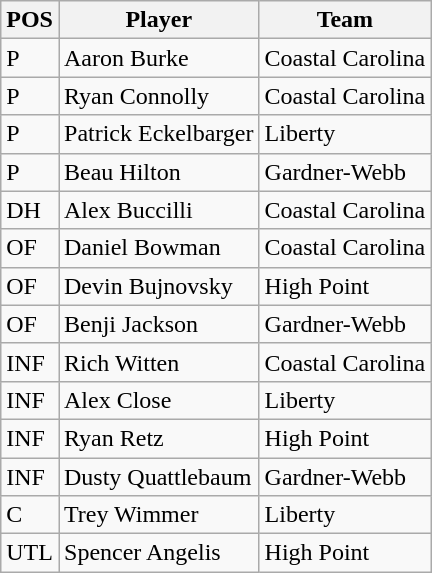<table class=wikitable>
<tr>
<th>POS</th>
<th>Player</th>
<th>Team</th>
</tr>
<tr>
<td>P</td>
<td>Aaron Burke</td>
<td>Coastal Carolina</td>
</tr>
<tr>
<td>P</td>
<td>Ryan Connolly</td>
<td>Coastal Carolina</td>
</tr>
<tr>
<td>P</td>
<td>Patrick Eckelbarger</td>
<td>Liberty</td>
</tr>
<tr>
<td>P</td>
<td>Beau Hilton</td>
<td>Gardner-Webb</td>
</tr>
<tr>
<td>DH</td>
<td>Alex Buccilli</td>
<td>Coastal Carolina</td>
</tr>
<tr>
<td>OF</td>
<td>Daniel Bowman</td>
<td>Coastal Carolina</td>
</tr>
<tr>
<td>OF</td>
<td>Devin Bujnovsky</td>
<td>High Point</td>
</tr>
<tr>
<td>OF</td>
<td>Benji Jackson</td>
<td>Gardner-Webb</td>
</tr>
<tr>
<td>INF</td>
<td>Rich Witten</td>
<td>Coastal Carolina</td>
</tr>
<tr>
<td>INF</td>
<td>Alex Close</td>
<td>Liberty</td>
</tr>
<tr>
<td>INF</td>
<td>Ryan Retz</td>
<td>High Point</td>
</tr>
<tr>
<td>INF</td>
<td>Dusty Quattlebaum</td>
<td>Gardner-Webb</td>
</tr>
<tr>
<td>C</td>
<td>Trey Wimmer</td>
<td>Liberty</td>
</tr>
<tr>
<td>UTL</td>
<td>Spencer Angelis</td>
<td>High Point</td>
</tr>
</table>
